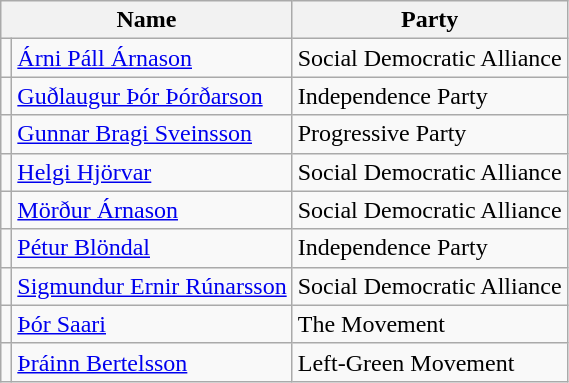<table class="sortable wikitable">
<tr>
<th colspan="2">Name</th>
<th>Party</th>
</tr>
<tr>
<td></td>
<td><a href='#'>Árni Páll Árnason</a></td>
<td>Social Democratic Alliance</td>
</tr>
<tr>
<td></td>
<td><a href='#'>Guðlaugur Þór Þórðarson</a></td>
<td>Independence Party</td>
</tr>
<tr>
<td></td>
<td><a href='#'>Gunnar Bragi Sveinsson</a></td>
<td>Progressive Party</td>
</tr>
<tr>
<td></td>
<td><a href='#'>Helgi Hjörvar</a></td>
<td>Social Democratic Alliance</td>
</tr>
<tr>
<td></td>
<td><a href='#'>Mörður Árnason</a></td>
<td>Social Democratic Alliance</td>
</tr>
<tr>
<td></td>
<td><a href='#'>Pétur Blöndal</a></td>
<td>Independence Party</td>
</tr>
<tr>
<td></td>
<td><a href='#'>Sigmundur Ernir Rúnarsson</a></td>
<td>Social Democratic Alliance</td>
</tr>
<tr>
<td></td>
<td><a href='#'>Þór Saari</a></td>
<td>The Movement</td>
</tr>
<tr>
<td></td>
<td><a href='#'>Þráinn Bertelsson</a></td>
<td>Left-Green Movement</td>
</tr>
</table>
